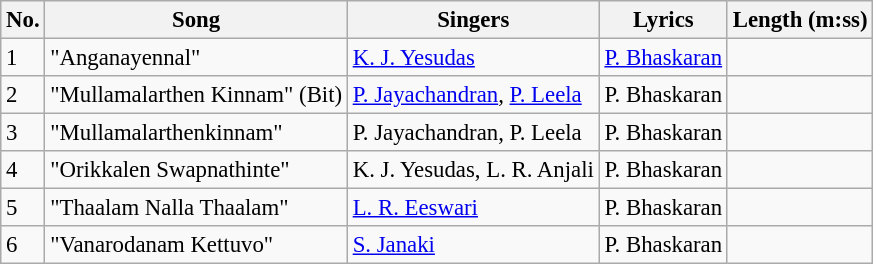<table class="wikitable" style="font-size:95%;">
<tr>
<th>No.</th>
<th>Song</th>
<th>Singers</th>
<th>Lyrics</th>
<th>Length (m:ss)</th>
</tr>
<tr>
<td>1</td>
<td>"Anganayennal"</td>
<td><a href='#'>K. J. Yesudas</a></td>
<td><a href='#'>P. Bhaskaran</a></td>
<td></td>
</tr>
<tr>
<td>2</td>
<td>"Mullamalarthen Kinnam" (Bit)</td>
<td><a href='#'>P. Jayachandran</a>, <a href='#'>P. Leela</a></td>
<td>P. Bhaskaran</td>
<td></td>
</tr>
<tr>
<td>3</td>
<td>"Mullamalarthenkinnam"</td>
<td>P. Jayachandran, P. Leela</td>
<td>P. Bhaskaran</td>
<td></td>
</tr>
<tr>
<td>4</td>
<td>"Orikkalen Swapnathinte"</td>
<td>K. J. Yesudas, L. R. Anjali</td>
<td>P. Bhaskaran</td>
<td></td>
</tr>
<tr>
<td>5</td>
<td>"Thaalam Nalla Thaalam"</td>
<td><a href='#'>L. R. Eeswari</a></td>
<td>P. Bhaskaran</td>
<td></td>
</tr>
<tr>
<td>6</td>
<td>"Vanarodanam Kettuvo"</td>
<td><a href='#'>S. Janaki</a></td>
<td>P. Bhaskaran</td>
<td></td>
</tr>
</table>
